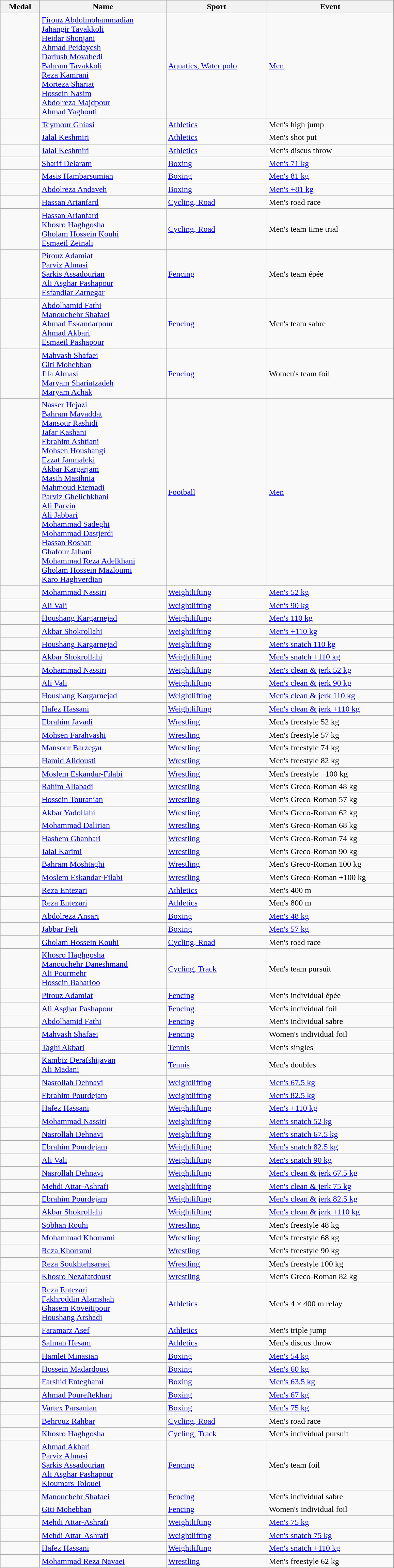<table class="wikitable sortable" style="text-align:left;">
<tr>
<th width="70">Medal</th>
<th width="240">Name</th>
<th width="190">Sport</th>
<th width="240">Event</th>
</tr>
<tr>
<td></td>
<td><a href='#'>Firouz Abdolmohammadian</a><br><a href='#'>Jahangir Tavakkoli</a><br><a href='#'>Heidar Shonjani</a><br><a href='#'>Ahmad Peidayesh</a><br><a href='#'>Dariush Movahedi</a><br><a href='#'>Bahram Tavakkoli</a><br><a href='#'>Reza Kamrani</a><br><a href='#'>Morteza Shariat</a><br><a href='#'>Hossein Nasim</a><br><a href='#'>Abdolreza Majdpour</a><br><a href='#'>Ahmad Yaghouti</a></td>
<td><a href='#'>Aquatics, Water polo</a></td>
<td><a href='#'>Men</a></td>
</tr>
<tr>
<td></td>
<td><a href='#'>Teymour Ghiasi</a></td>
<td><a href='#'>Athletics</a></td>
<td>Men's high jump</td>
</tr>
<tr>
<td></td>
<td><a href='#'>Jalal Keshmiri</a></td>
<td><a href='#'>Athletics</a></td>
<td>Men's shot put</td>
</tr>
<tr>
<td></td>
<td><a href='#'>Jalal Keshmiri</a></td>
<td><a href='#'>Athletics</a></td>
<td>Men's discus throw</td>
</tr>
<tr>
<td></td>
<td><a href='#'>Sharif Delaram</a></td>
<td><a href='#'>Boxing</a></td>
<td><a href='#'>Men's 71 kg</a></td>
</tr>
<tr>
<td></td>
<td><a href='#'>Masis Hambarsumian</a></td>
<td><a href='#'>Boxing</a></td>
<td><a href='#'>Men's 81 kg</a></td>
</tr>
<tr>
<td></td>
<td><a href='#'>Abdolreza Andaveh</a></td>
<td><a href='#'>Boxing</a></td>
<td><a href='#'>Men's +81 kg</a></td>
</tr>
<tr>
<td></td>
<td><a href='#'>Hassan Arianfard</a></td>
<td><a href='#'>Cycling, Road</a></td>
<td>Men's road race</td>
</tr>
<tr>
<td></td>
<td><a href='#'>Hassan Arianfard</a><br><a href='#'>Khosro Haghgosha</a><br><a href='#'>Gholam Hossein Kouhi</a><br><a href='#'>Esmaeil Zeinali</a></td>
<td><a href='#'>Cycling, Road</a></td>
<td>Men's team time trial</td>
</tr>
<tr>
<td></td>
<td><a href='#'>Pirouz Adamiat</a><br><a href='#'>Parviz Almasi</a><br><a href='#'>Sarkis Assadourian</a><br><a href='#'>Ali Asghar Pashapour</a><br><a href='#'>Esfandiar Zarnegar</a></td>
<td><a href='#'>Fencing</a></td>
<td>Men's team épée</td>
</tr>
<tr>
<td></td>
<td><a href='#'>Abdolhamid Fathi</a><br><a href='#'>Manouchehr Shafaei</a><br><a href='#'>Ahmad Eskandarpour</a><br><a href='#'>Ahmad Akbari</a><br><a href='#'>Esmaeil Pashapour</a></td>
<td><a href='#'>Fencing</a></td>
<td>Men's team sabre</td>
</tr>
<tr>
<td></td>
<td><a href='#'>Mahvash Shafaei</a><br><a href='#'>Giti Mohebban</a><br><a href='#'>Jila Almasi</a><br><a href='#'>Maryam Shariatzadeh</a><br><a href='#'>Maryam Achak</a></td>
<td><a href='#'>Fencing</a></td>
<td>Women's team foil</td>
</tr>
<tr>
<td></td>
<td><a href='#'>Nasser Hejazi</a><br><a href='#'>Bahram Mavaddat</a><br><a href='#'>Mansour Rashidi</a><br><a href='#'>Jafar Kashani</a><br><a href='#'>Ebrahim Ashtiani</a><br><a href='#'>Mohsen Houshangi</a><br><a href='#'>Ezzat Janmaleki</a><br><a href='#'>Akbar Kargarjam</a><br><a href='#'>Masih Masihnia</a><br><a href='#'>Mahmoud Etemadi</a><br><a href='#'>Parviz Ghelichkhani</a><br><a href='#'>Ali Parvin</a><br><a href='#'>Ali Jabbari</a><br><a href='#'>Mohammad Sadeghi</a><br><a href='#'>Mohammad Dastjerdi</a><br><a href='#'>Hassan Roshan</a><br><a href='#'>Ghafour Jahani</a><br><a href='#'>Mohammad Reza Adelkhani</a><br><a href='#'>Gholam Hossein Mazloumi</a><br><a href='#'>Karo Haghverdian</a></td>
<td><a href='#'>Football</a></td>
<td><a href='#'>Men</a></td>
</tr>
<tr>
<td></td>
<td><a href='#'>Mohammad Nassiri</a></td>
<td><a href='#'>Weightlifting</a></td>
<td><a href='#'>Men's 52 kg</a></td>
</tr>
<tr>
<td></td>
<td><a href='#'>Ali Vali</a></td>
<td><a href='#'>Weightlifting</a></td>
<td><a href='#'>Men's 90 kg</a></td>
</tr>
<tr>
<td></td>
<td><a href='#'>Houshang Kargarnejad</a></td>
<td><a href='#'>Weightlifting</a></td>
<td><a href='#'>Men's 110 kg</a></td>
</tr>
<tr>
<td></td>
<td><a href='#'>Akbar Shokrollahi</a></td>
<td><a href='#'>Weightlifting</a></td>
<td><a href='#'>Men's +110 kg</a></td>
</tr>
<tr>
<td></td>
<td><a href='#'>Houshang Kargarnejad</a></td>
<td><a href='#'>Weightlifting</a></td>
<td><a href='#'>Men's snatch 110 kg</a></td>
</tr>
<tr>
<td></td>
<td><a href='#'>Akbar Shokrollahi</a></td>
<td><a href='#'>Weightlifting</a></td>
<td><a href='#'>Men's snatch +110 kg</a></td>
</tr>
<tr>
<td></td>
<td><a href='#'>Mohammad Nassiri</a></td>
<td><a href='#'>Weightlifting</a></td>
<td><a href='#'>Men's clean & jerk 52 kg</a></td>
</tr>
<tr>
<td></td>
<td><a href='#'>Ali Vali</a></td>
<td><a href='#'>Weightlifting</a></td>
<td><a href='#'>Men's clean & jerk 90 kg</a></td>
</tr>
<tr>
<td></td>
<td><a href='#'>Houshang Kargarnejad</a></td>
<td><a href='#'>Weightlifting</a></td>
<td><a href='#'>Men's clean & jerk 110 kg</a></td>
</tr>
<tr>
<td></td>
<td><a href='#'>Hafez Hassani</a></td>
<td><a href='#'>Weightlifting</a></td>
<td><a href='#'>Men's clean & jerk +110 kg</a></td>
</tr>
<tr>
<td></td>
<td><a href='#'>Ebrahim Javadi</a></td>
<td><a href='#'>Wrestling</a></td>
<td>Men's freestyle 52 kg</td>
</tr>
<tr>
<td></td>
<td><a href='#'>Mohsen Farahvashi</a></td>
<td><a href='#'>Wrestling</a></td>
<td>Men's freestyle 57 kg</td>
</tr>
<tr>
<td></td>
<td><a href='#'>Mansour Barzegar</a></td>
<td><a href='#'>Wrestling</a></td>
<td>Men's freestyle 74 kg</td>
</tr>
<tr>
<td></td>
<td><a href='#'>Hamid Alidousti</a></td>
<td><a href='#'>Wrestling</a></td>
<td>Men's freestyle 82 kg</td>
</tr>
<tr>
<td></td>
<td><a href='#'>Moslem Eskandar-Filabi</a></td>
<td><a href='#'>Wrestling</a></td>
<td>Men's freestyle +100 kg</td>
</tr>
<tr>
<td></td>
<td><a href='#'>Rahim Aliabadi</a></td>
<td><a href='#'>Wrestling</a></td>
<td>Men's Greco-Roman 48 kg</td>
</tr>
<tr>
<td></td>
<td><a href='#'>Hossein Touranian</a></td>
<td><a href='#'>Wrestling</a></td>
<td>Men's Greco-Roman 57 kg</td>
</tr>
<tr>
<td></td>
<td><a href='#'>Akbar Yadollahi</a></td>
<td><a href='#'>Wrestling</a></td>
<td>Men's Greco-Roman 62 kg</td>
</tr>
<tr>
<td></td>
<td><a href='#'>Mohammad Dalirian</a></td>
<td><a href='#'>Wrestling</a></td>
<td>Men's Greco-Roman 68 kg</td>
</tr>
<tr>
<td></td>
<td><a href='#'>Hashem Ghanbari</a></td>
<td><a href='#'>Wrestling</a></td>
<td>Men's Greco-Roman 74 kg</td>
</tr>
<tr>
<td></td>
<td><a href='#'>Jalal Karimi</a></td>
<td><a href='#'>Wrestling</a></td>
<td>Men's Greco-Roman 90 kg</td>
</tr>
<tr>
<td></td>
<td><a href='#'>Bahram Moshtaghi</a></td>
<td><a href='#'>Wrestling</a></td>
<td>Men's Greco-Roman 100 kg</td>
</tr>
<tr>
<td></td>
<td><a href='#'>Moslem Eskandar-Filabi</a></td>
<td><a href='#'>Wrestling</a></td>
<td>Men's Greco-Roman +100 kg</td>
</tr>
<tr>
<td></td>
<td><a href='#'>Reza Entezari</a></td>
<td><a href='#'>Athletics</a></td>
<td>Men's 400 m</td>
</tr>
<tr>
<td></td>
<td><a href='#'>Reza Entezari</a></td>
<td><a href='#'>Athletics</a></td>
<td>Men's 800 m</td>
</tr>
<tr>
<td></td>
<td><a href='#'>Abdolreza Ansari</a></td>
<td><a href='#'>Boxing</a></td>
<td><a href='#'>Men's 48 kg</a></td>
</tr>
<tr>
<td></td>
<td><a href='#'>Jabbar Feli</a></td>
<td><a href='#'>Boxing</a></td>
<td><a href='#'>Men's 57 kg</a></td>
</tr>
<tr>
<td></td>
<td><a href='#'>Gholam Hossein Kouhi</a></td>
<td><a href='#'>Cycling, Road</a></td>
<td>Men's road race</td>
</tr>
<tr>
<td></td>
<td><a href='#'>Khosro Haghgosha</a><br><a href='#'>Manouchehr Daneshmand</a><br><a href='#'>Ali Pourmehr</a><br><a href='#'>Hossein Baharloo</a></td>
<td><a href='#'>Cycling, Track</a></td>
<td>Men's team pursuit</td>
</tr>
<tr>
<td></td>
<td><a href='#'>Pirouz Adamiat</a></td>
<td><a href='#'>Fencing</a></td>
<td>Men's individual épée</td>
</tr>
<tr>
<td></td>
<td><a href='#'>Ali Asghar Pashapour</a></td>
<td><a href='#'>Fencing</a></td>
<td>Men's individual foil</td>
</tr>
<tr>
<td></td>
<td><a href='#'>Abdolhamid Fathi</a></td>
<td><a href='#'>Fencing</a></td>
<td>Men's individual sabre</td>
</tr>
<tr>
<td></td>
<td><a href='#'>Mahvash Shafaei</a></td>
<td><a href='#'>Fencing</a></td>
<td>Women's individual foil</td>
</tr>
<tr>
<td></td>
<td><a href='#'>Taghi Akbari</a></td>
<td><a href='#'>Tennis</a></td>
<td>Men's singles</td>
</tr>
<tr>
<td></td>
<td><a href='#'>Kambiz Derafshijavan</a><br><a href='#'>Ali Madani</a></td>
<td><a href='#'>Tennis</a></td>
<td>Men's doubles</td>
</tr>
<tr>
<td></td>
<td><a href='#'>Nasrollah Dehnavi</a></td>
<td><a href='#'>Weightlifting</a></td>
<td><a href='#'>Men's 67.5 kg</a></td>
</tr>
<tr>
<td></td>
<td><a href='#'>Ebrahim Pourdejam</a></td>
<td><a href='#'>Weightlifting</a></td>
<td><a href='#'>Men's 82.5 kg</a></td>
</tr>
<tr>
<td></td>
<td><a href='#'>Hafez Hassani</a></td>
<td><a href='#'>Weightlifting</a></td>
<td><a href='#'>Men's +110 kg</a></td>
</tr>
<tr>
<td></td>
<td><a href='#'>Mohammad Nassiri</a></td>
<td><a href='#'>Weightlifting</a></td>
<td><a href='#'>Men's snatch 52 kg</a></td>
</tr>
<tr>
<td></td>
<td><a href='#'>Nasrollah Dehnavi</a></td>
<td><a href='#'>Weightlifting</a></td>
<td><a href='#'>Men's snatch 67.5 kg</a></td>
</tr>
<tr>
<td></td>
<td><a href='#'>Ebrahim Pourdejam</a></td>
<td><a href='#'>Weightlifting</a></td>
<td><a href='#'>Men's snatch 82.5 kg</a></td>
</tr>
<tr>
<td></td>
<td><a href='#'>Ali Vali</a></td>
<td><a href='#'>Weightlifting</a></td>
<td><a href='#'>Men's snatch 90 kg</a></td>
</tr>
<tr>
<td></td>
<td><a href='#'>Nasrollah Dehnavi</a></td>
<td><a href='#'>Weightlifting</a></td>
<td><a href='#'>Men's clean & jerk 67.5 kg</a></td>
</tr>
<tr>
<td></td>
<td><a href='#'>Mehdi Attar-Ashrafi</a></td>
<td><a href='#'>Weightlifting</a></td>
<td><a href='#'>Men's clean & jerk 75 kg</a></td>
</tr>
<tr>
<td></td>
<td><a href='#'>Ebrahim Pourdejam</a></td>
<td><a href='#'>Weightlifting</a></td>
<td><a href='#'>Men's clean & jerk 82.5 kg</a></td>
</tr>
<tr>
<td></td>
<td><a href='#'>Akbar Shokrollahi</a></td>
<td><a href='#'>Weightlifting</a></td>
<td><a href='#'>Men's clean & jerk +110 kg</a></td>
</tr>
<tr>
<td></td>
<td><a href='#'>Sobhan Rouhi</a></td>
<td><a href='#'>Wrestling</a></td>
<td>Men's freestyle 48 kg</td>
</tr>
<tr>
<td></td>
<td><a href='#'>Mohammad Khorrami</a></td>
<td><a href='#'>Wrestling</a></td>
<td>Men's freestyle 68 kg</td>
</tr>
<tr>
<td></td>
<td><a href='#'>Reza Khorrami</a></td>
<td><a href='#'>Wrestling</a></td>
<td>Men's freestyle 90 kg</td>
</tr>
<tr>
<td></td>
<td><a href='#'>Reza Soukhtehsaraei</a></td>
<td><a href='#'>Wrestling</a></td>
<td>Men's freestyle 100 kg</td>
</tr>
<tr>
<td></td>
<td><a href='#'>Khosro Nezafatdoust</a></td>
<td><a href='#'>Wrestling</a></td>
<td>Men's Greco-Roman 82 kg</td>
</tr>
<tr>
<td></td>
<td><a href='#'>Reza Entezari</a><br><a href='#'>Fakhroddin Alamshah</a><br><a href='#'>Ghasem Koveitipour</a><br><a href='#'>Houshang Arshadi</a></td>
<td><a href='#'>Athletics</a></td>
<td>Men's 4 × 400 m relay</td>
</tr>
<tr>
<td></td>
<td><a href='#'>Faramarz Asef</a></td>
<td><a href='#'>Athletics</a></td>
<td>Men's triple jump</td>
</tr>
<tr>
<td></td>
<td><a href='#'>Salman Hesam</a></td>
<td><a href='#'>Athletics</a></td>
<td>Men's discus throw</td>
</tr>
<tr>
<td></td>
<td><a href='#'>Hamlet Minasian</a></td>
<td><a href='#'>Boxing</a></td>
<td><a href='#'>Men's 54 kg</a></td>
</tr>
<tr>
<td></td>
<td><a href='#'>Hossein Madardoust</a></td>
<td><a href='#'>Boxing</a></td>
<td><a href='#'>Men's 60 kg</a></td>
</tr>
<tr>
<td></td>
<td><a href='#'>Farshid Enteghami</a></td>
<td><a href='#'>Boxing</a></td>
<td><a href='#'>Men's 63.5 kg</a></td>
</tr>
<tr>
<td></td>
<td><a href='#'>Ahmad Poureftekhari</a></td>
<td><a href='#'>Boxing</a></td>
<td><a href='#'>Men's 67 kg</a></td>
</tr>
<tr>
<td></td>
<td><a href='#'>Vartex Parsanian</a></td>
<td><a href='#'>Boxing</a></td>
<td><a href='#'>Men's 75 kg</a></td>
</tr>
<tr>
<td></td>
<td><a href='#'>Behrouz Rahbar</a></td>
<td><a href='#'>Cycling, Road</a></td>
<td>Men's road race</td>
</tr>
<tr>
<td></td>
<td><a href='#'>Khosro Haghgosha</a></td>
<td><a href='#'>Cycling, Track</a></td>
<td>Men's individual pursuit</td>
</tr>
<tr>
<td></td>
<td><a href='#'>Ahmad Akbari</a><br><a href='#'>Parviz Almasi</a><br><a href='#'>Sarkis Assadourian</a><br><a href='#'>Ali Asghar Pashapour</a><br><a href='#'>Kioumars Tolouei</a></td>
<td><a href='#'>Fencing</a></td>
<td>Men's team foil</td>
</tr>
<tr>
<td></td>
<td><a href='#'>Manouchehr Shafaei</a></td>
<td><a href='#'>Fencing</a></td>
<td>Men's individual sabre</td>
</tr>
<tr>
<td></td>
<td><a href='#'>Giti Mohebban</a></td>
<td><a href='#'>Fencing</a></td>
<td>Women's individual foil</td>
</tr>
<tr>
<td></td>
<td><a href='#'>Mehdi Attar-Ashrafi</a></td>
<td><a href='#'>Weightlifting</a></td>
<td><a href='#'>Men's 75 kg</a></td>
</tr>
<tr>
<td></td>
<td><a href='#'>Mehdi Attar-Ashrafi</a></td>
<td><a href='#'>Weightlifting</a></td>
<td><a href='#'>Men's snatch 75 kg</a></td>
</tr>
<tr>
<td></td>
<td><a href='#'>Hafez Hassani</a></td>
<td><a href='#'>Weightlifting</a></td>
<td><a href='#'>Men's snatch +110 kg</a></td>
</tr>
<tr>
<td></td>
<td><a href='#'>Mohammad Reza Navaei</a></td>
<td><a href='#'>Wrestling</a></td>
<td>Men's freestyle 62 kg</td>
</tr>
</table>
